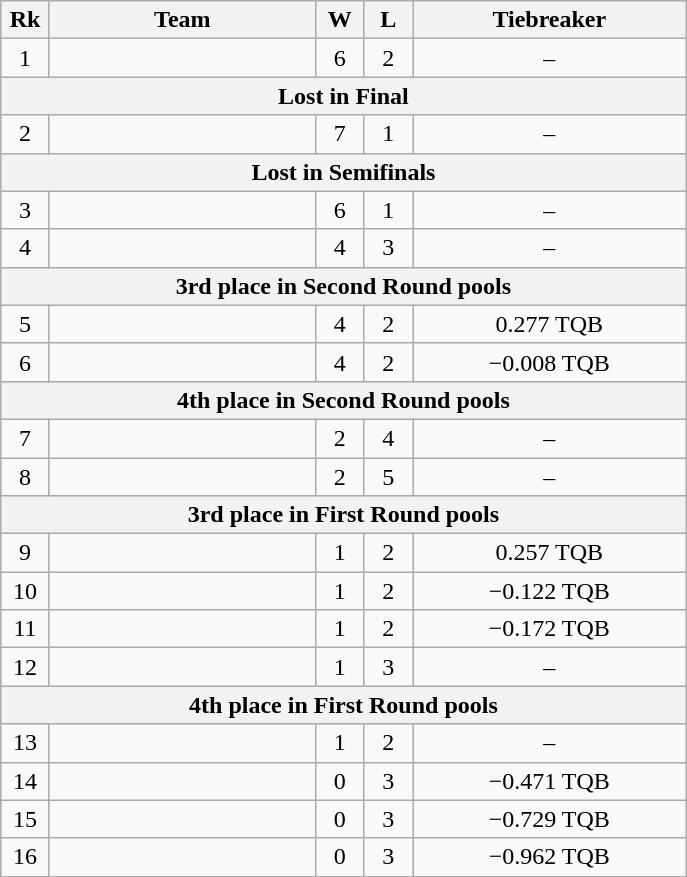<table class=wikitable style=text-align:center>
<tr>
<th width=25>Rk</th>
<th width=170>Team</th>
<th width=25>W</th>
<th width=25>L</th>
<th width=175>Tiebreaker</th>
</tr>
<tr>
<td>1</td>
<td align=left></td>
<td>6</td>
<td>2</td>
<td>–</td>
</tr>
<tr>
<th colspan="6">Lost in Final</th>
</tr>
<tr>
<td>2</td>
<td align=left></td>
<td>7</td>
<td>1</td>
<td>–</td>
</tr>
<tr>
<th colspan="6">Lost in Semifinals</th>
</tr>
<tr>
<td>3</td>
<td align=left></td>
<td>6</td>
<td>1</td>
<td>–</td>
</tr>
<tr>
<td>4</td>
<td align=left></td>
<td>4</td>
<td>3</td>
<td>–</td>
</tr>
<tr>
<th colspan="6">3rd place in Second Round pools</th>
</tr>
<tr>
<td>5</td>
<td align=left></td>
<td>4</td>
<td>2</td>
<td>0.277 TQB</td>
</tr>
<tr>
<td>6</td>
<td align=left></td>
<td>4</td>
<td>2</td>
<td>−0.008 TQB</td>
</tr>
<tr>
<th colspan="6">4th place in Second Round pools</th>
</tr>
<tr>
<td>7</td>
<td align=left></td>
<td>2</td>
<td>4</td>
<td>–</td>
</tr>
<tr>
<td>8</td>
<td align=left></td>
<td>2</td>
<td>5</td>
<td>–</td>
</tr>
<tr>
<th colspan="6">3rd place in First Round pools</th>
</tr>
<tr>
<td>9</td>
<td align=left></td>
<td>1</td>
<td>2</td>
<td>0.257 TQB</td>
</tr>
<tr>
<td>10</td>
<td align=left></td>
<td>1</td>
<td>2</td>
<td>−0.122 TQB</td>
</tr>
<tr>
<td>11</td>
<td align=left></td>
<td>1</td>
<td>2</td>
<td>−0.172 TQB</td>
</tr>
<tr>
<td>12</td>
<td align=left></td>
<td>1</td>
<td>3</td>
<td>–</td>
</tr>
<tr>
<th colspan="6">4th place in First Round pools</th>
</tr>
<tr>
<td>13</td>
<td align=left></td>
<td>1</td>
<td>2</td>
<td>–</td>
</tr>
<tr>
<td>14</td>
<td align=left></td>
<td>0</td>
<td>3</td>
<td>−0.471 TQB</td>
</tr>
<tr>
<td>15</td>
<td align=left></td>
<td>0</td>
<td>3</td>
<td>−0.729 TQB</td>
</tr>
<tr>
<td>16</td>
<td align=left></td>
<td>0</td>
<td>3</td>
<td>−0.962 TQB</td>
</tr>
</table>
